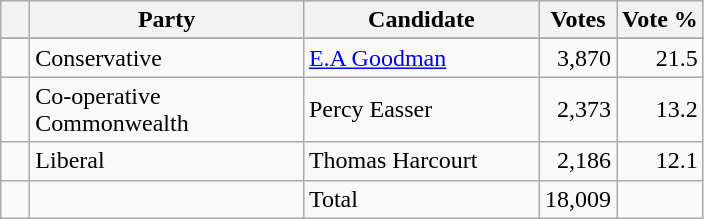<table class="wikitable">
<tr>
<th></th>
<th scope="col" width="175">Party</th>
<th scope="col" width="150">Candidate</th>
<th>Votes</th>
<th>Vote %</th>
</tr>
<tr>
</tr>
<tr>
<td>   </td>
<td>Conservative</td>
<td><a href='#'>E.A Goodman</a></td>
<td align=right>3,870</td>
<td align=right>21.5</td>
</tr>
<tr>
<td>   </td>
<td>Co-operative Commonwealth</td>
<td>Percy Easser</td>
<td align=right>2,373</td>
<td align=right>13.2</td>
</tr>
<tr>
<td>   </td>
<td>Liberal</td>
<td>Thomas Harcourt</td>
<td align=right>2,186</td>
<td align=right>12.1</td>
</tr>
<tr>
<td></td>
<td></td>
<td>Total</td>
<td align=right>18,009</td>
<td></td>
</tr>
</table>
